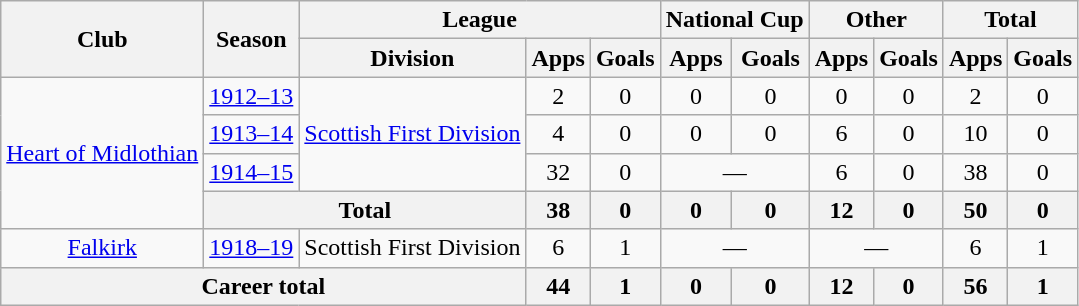<table class="wikitable" style="text-align: center;">
<tr>
<th rowspan="2">Club</th>
<th rowspan="2">Season</th>
<th colspan="3">League</th>
<th colspan="2">National Cup</th>
<th colspan="2">Other</th>
<th colspan="2">Total</th>
</tr>
<tr>
<th>Division</th>
<th>Apps</th>
<th>Goals</th>
<th>Apps</th>
<th>Goals</th>
<th>Apps</th>
<th>Goals</th>
<th>Apps</th>
<th>Goals</th>
</tr>
<tr>
<td rowspan="4"><a href='#'>Heart of Midlothian</a></td>
<td><a href='#'>1912–13</a></td>
<td rowspan="3"><a href='#'>Scottish First Division</a></td>
<td>2</td>
<td>0</td>
<td>0</td>
<td>0</td>
<td>0</td>
<td>0</td>
<td>2</td>
<td>0</td>
</tr>
<tr>
<td><a href='#'>1913–14</a></td>
<td>4</td>
<td>0</td>
<td>0</td>
<td>0</td>
<td>6</td>
<td>0</td>
<td>10</td>
<td>0</td>
</tr>
<tr>
<td><a href='#'>1914–15</a></td>
<td>32</td>
<td>0</td>
<td colspan="2">—</td>
<td>6</td>
<td>0</td>
<td>38</td>
<td>0</td>
</tr>
<tr>
<th colspan="2">Total</th>
<th>38</th>
<th>0</th>
<th>0</th>
<th>0</th>
<th>12</th>
<th>0</th>
<th>50</th>
<th>0</th>
</tr>
<tr>
<td><a href='#'>Falkirk</a></td>
<td><a href='#'>1918–19</a></td>
<td>Scottish First Division</td>
<td>6</td>
<td>1</td>
<td colspan="2">—</td>
<td colspan="2">—</td>
<td>6</td>
<td>1</td>
</tr>
<tr>
<th colspan="3">Career total</th>
<th>44</th>
<th>1</th>
<th>0</th>
<th>0</th>
<th>12</th>
<th>0</th>
<th>56</th>
<th>1</th>
</tr>
</table>
